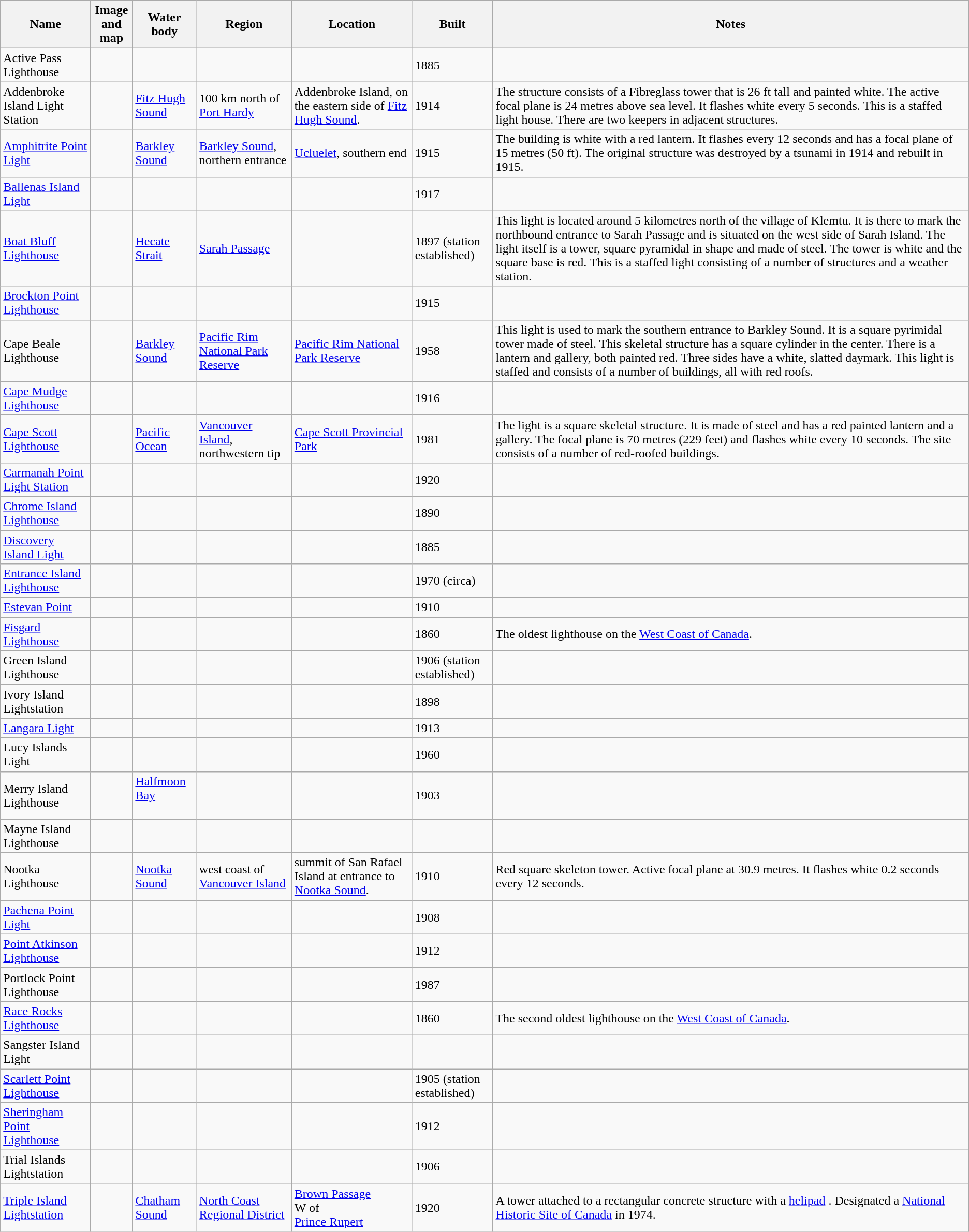<table class="wikitable sortable">
<tr>
<th>Name</th>
<th class="unsortable">Image<br>and map</th>
<th>Water body</th>
<th>Region</th>
<th>Location</th>
<th>Built</th>
<th>Notes</th>
</tr>
<tr>
<td>Active Pass Lighthouse</td>
<td><br></td>
<td></td>
<td></td>
<td></td>
<td>1885</td>
<td></td>
</tr>
<tr>
<td>Addenbroke Island Light Station</td>
<td><br></td>
<td><a href='#'>Fitz Hugh Sound</a></td>
<td>100 km north of <a href='#'>Port Hardy</a></td>
<td>Addenbroke Island, on the eastern side of <a href='#'>Fitz Hugh Sound</a>. </td>
<td>1914</td>
<td>The structure consists of a Fibreglass tower that is 26 ft tall and painted white. The active focal plane is 24 metres above sea level. It flashes white every 5 seconds. This is a staffed light house. There are two keepers in adjacent structures.</td>
</tr>
<tr>
<td><a href='#'>Amphitrite Point Light</a></td>
<td><br></td>
<td><a href='#'>Barkley Sound</a></td>
<td><a href='#'>Barkley Sound</a>, northern entrance</td>
<td><a href='#'>Ucluelet</a>, southern end</td>
<td>1915</td>
<td>The building is white with a red lantern. It flashes every 12 seconds and has a focal plane of 15 metres (50 ft). The original structure was destroyed by a tsunami in 1914 and rebuilt in 1915.</td>
</tr>
<tr>
<td><a href='#'>Ballenas Island Light</a></td>
<td><br></td>
<td></td>
<td></td>
<td></td>
<td>1917</td>
<td></td>
</tr>
<tr>
<td><a href='#'>Boat Bluff Lighthouse</a></td>
<td><br></td>
<td><a href='#'>Hecate Strait</a></td>
<td><a href='#'>Sarah Passage</a></td>
<td></td>
<td>1897 (station established)</td>
<td>This light is located around 5 kilometres north of the village of Klemtu. It is there to mark the northbound entrance to Sarah Passage and is situated on the west side of Sarah Island. The light itself is a tower, square pyramidal in shape and made of steel. The tower is white and the square base is red. This is a staffed light consisting of a number of structures and a weather station.</td>
</tr>
<tr>
<td><a href='#'>Brockton Point Lighthouse</a></td>
<td><br></td>
<td></td>
<td></td>
<td></td>
<td>1915</td>
<td></td>
</tr>
<tr>
<td>Cape Beale Lighthouse</td>
<td><br></td>
<td><a href='#'>Barkley Sound</a></td>
<td><a href='#'>Pacific Rim National Park Reserve</a></td>
<td><a href='#'>Pacific Rim National Park Reserve</a></td>
<td>1958</td>
<td>This light is used to mark the southern entrance to Barkley Sound. It is a square pyrimidal tower made of steel. This skeletal structure has a square cylinder in the center. There is a lantern and gallery, both painted red. Three sides have a white, slatted daymark. This light is staffed and consists of a number of buildings, all with red roofs.</td>
</tr>
<tr>
<td><a href='#'>Cape Mudge Lighthouse</a></td>
<td><br></td>
<td></td>
<td></td>
<td></td>
<td>1916</td>
<td></td>
</tr>
<tr>
<td><a href='#'>Cape Scott Lighthouse</a></td>
<td><br></td>
<td><a href='#'>Pacific Ocean</a></td>
<td><a href='#'>Vancouver Island</a>, northwestern tip</td>
<td><a href='#'>Cape Scott Provincial Park</a></td>
<td>1981</td>
<td>The light is a square skeletal structure. It is made of steel and has a red painted lantern and a gallery. The focal plane is 70 metres (229 feet) and flashes white every 10 seconds. The site consists of a number of red-roofed buildings.</td>
</tr>
<tr>
<td><a href='#'>Carmanah Point Light Station</a></td>
<td><br></td>
<td></td>
<td></td>
<td></td>
<td>1920</td>
<td></td>
</tr>
<tr>
<td><a href='#'>Chrome Island Lighthouse</a></td>
<td><br></td>
<td></td>
<td></td>
<td></td>
<td>1890</td>
<td></td>
</tr>
<tr>
<td><a href='#'>Discovery Island Light</a></td>
<td><br></td>
<td></td>
<td></td>
<td></td>
<td>1885</td>
<td></td>
</tr>
<tr>
<td><a href='#'>Entrance Island Lighthouse</a></td>
<td><br></td>
<td></td>
<td></td>
<td></td>
<td>1970 (circa)</td>
<td></td>
</tr>
<tr>
<td><a href='#'>Estevan Point</a></td>
<td><br></td>
<td></td>
<td></td>
<td></td>
<td>1910</td>
<td></td>
</tr>
<tr>
<td><a href='#'>Fisgard Lighthouse</a></td>
<td><br></td>
<td></td>
<td></td>
<td></td>
<td>1860</td>
<td>The oldest lighthouse on the <a href='#'>West Coast of Canada</a>.</td>
</tr>
<tr>
<td>Green Island Lighthouse</td>
<td><br></td>
<td></td>
<td></td>
<td></td>
<td>1906 (station established)</td>
<td></td>
</tr>
<tr>
<td>Ivory Island Lightstation</td>
<td><br></td>
<td></td>
<td></td>
<td></td>
<td>1898</td>
<td></td>
</tr>
<tr>
<td><a href='#'>Langara Light</a></td>
<td><br></td>
<td></td>
<td></td>
<td></td>
<td>1913</td>
<td></td>
</tr>
<tr>
<td>Lucy Islands Light</td>
<td><br></td>
<td></td>
<td></td>
<td></td>
<td>1960</td>
<td></td>
</tr>
<tr>
<td>Merry Island Lighthouse</td>
<td></td>
<td><a href='#'>Halfmoon Bay</a><br><br></td>
<td></td>
<td></td>
<td>1903</td>
<td></td>
</tr>
<tr>
<td>Mayne Island Lighthouse</td>
<td><br></td>
<td></td>
<td></td>
<td></td>
<td></td>
<td></td>
</tr>
<tr>
<td>Nootka Lighthouse</td>
<td><br></td>
<td><a href='#'>Nootka Sound</a></td>
<td>west coast of <a href='#'>Vancouver Island</a></td>
<td>summit of San Rafael Island at entrance to <a href='#'>Nootka Sound</a>. </td>
<td>1910</td>
<td>Red square skeleton tower. Active focal plane at 30.9 metres. It flashes white 0.2 seconds every 12 seconds.</td>
</tr>
<tr>
<td><a href='#'>Pachena Point Light</a></td>
<td><br></td>
<td></td>
<td></td>
<td></td>
<td>1908</td>
<td></td>
</tr>
<tr>
<td><a href='#'>Point Atkinson Lighthouse</a></td>
<td><br></td>
<td></td>
<td></td>
<td></td>
<td>1912</td>
<td></td>
</tr>
<tr>
<td>Portlock Point Lighthouse</td>
<td><br></td>
<td></td>
<td></td>
<td></td>
<td>1987</td>
<td></td>
</tr>
<tr>
<td><a href='#'>Race Rocks Lighthouse</a></td>
<td><br></td>
<td></td>
<td></td>
<td></td>
<td>1860</td>
<td>The second oldest lighthouse on the <a href='#'>West Coast of Canada</a>.</td>
</tr>
<tr>
<td>Sangster Island Light</td>
<td><br></td>
<td></td>
<td></td>
<td></td>
<td></td>
<td></td>
</tr>
<tr>
<td><a href='#'>Scarlett Point Lighthouse</a></td>
<td><br></td>
<td></td>
<td></td>
<td></td>
<td>1905 (station established)</td>
<td></td>
</tr>
<tr>
<td><a href='#'>Sheringham Point Lighthouse</a></td>
<td><br></td>
<td></td>
<td></td>
<td></td>
<td>1912</td>
<td></td>
</tr>
<tr>
<td>Trial Islands Lightstation</td>
<td><br></td>
<td></td>
<td></td>
<td></td>
<td>1906</td>
<td></td>
</tr>
<tr>
<td><a href='#'>Triple Island Lightstation</a></td>
<td><br></td>
<td><a href='#'>Chatham Sound</a></td>
<td><a href='#'>North Coast Regional District</a></td>
<td><a href='#'>Brown Passage</a><br>  W of<br> <a href='#'>Prince Rupert</a></td>
<td>1920</td>
<td>A  tower attached to a rectangular concrete structure with a  <a href='#'>helipad</a> . Designated a <a href='#'>National Historic Site of Canada</a> in 1974.</td>
</tr>
</table>
